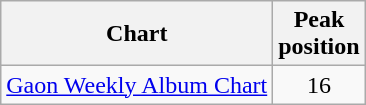<table class="wikitable" style="text-align:center;">
<tr>
<th>Chart</th>
<th>Peak <br> position</th>
</tr>
<tr>
<td><a href='#'>Gaon Weekly Album Chart</a></td>
<td align=center>16</td>
</tr>
</table>
